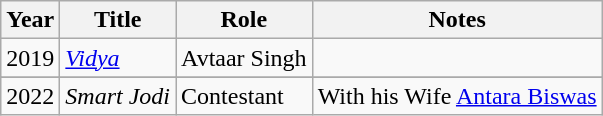<table class="wikitable sortable">
<tr>
<th>Year</th>
<th>Title</th>
<th>Role</th>
<th>Notes</th>
</tr>
<tr>
<td>2019</td>
<td><em><a href='#'>Vidya</a></em></td>
<td>Avtaar Singh</td>
<td></td>
</tr>
<tr>
</tr>
<tr>
<td>2022</td>
<td><em>Smart Jodi</em></td>
<td>Contestant</td>
<td>With his Wife <a href='#'>Antara Biswas</a></td>
</tr>
</table>
